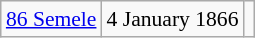<table class="wikitable" align="right" style="margin-top: 0; margin-left: 1em; font-size: 0.9em;">
<tr>
<td><a href='#'>86 Semele</a></td>
<td>4 January 1866</td>
<td></td>
</tr>
</table>
